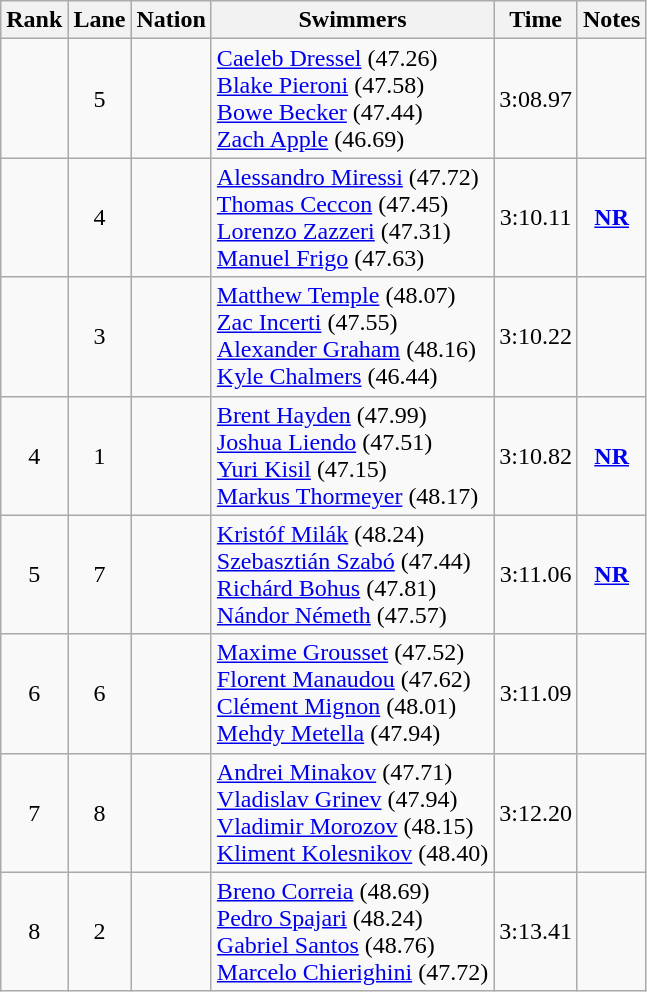<table class="wikitable sortable" style="text-align:center">
<tr>
<th>Rank</th>
<th>Lane</th>
<th>Nation</th>
<th>Swimmers</th>
<th>Time</th>
<th>Notes</th>
</tr>
<tr>
<td></td>
<td>5</td>
<td align=left></td>
<td align=left><a href='#'>Caeleb Dressel</a> (47.26)<br><a href='#'>Blake Pieroni</a> (47.58)<br><a href='#'>Bowe Becker</a> (47.44)<br><a href='#'>Zach Apple</a> (46.69)</td>
<td>3:08.97</td>
<td></td>
</tr>
<tr>
<td></td>
<td>4</td>
<td align=left></td>
<td align=left><a href='#'>Alessandro Miressi</a> (47.72)<br><a href='#'>Thomas Ceccon</a> (47.45)<br><a href='#'>Lorenzo Zazzeri</a> (47.31)<br><a href='#'>Manuel Frigo</a> (47.63)</td>
<td>3:10.11</td>
<td><strong><a href='#'>NR</a></strong></td>
</tr>
<tr>
<td></td>
<td>3</td>
<td align=left></td>
<td align=left><a href='#'>Matthew Temple</a> (48.07)<br><a href='#'>Zac Incerti</a> (47.55)<br><a href='#'>Alexander Graham</a> (48.16)<br><a href='#'>Kyle Chalmers</a> (46.44)</td>
<td>3:10.22</td>
<td></td>
</tr>
<tr>
<td>4</td>
<td>1</td>
<td align=left></td>
<td align=left><a href='#'>Brent Hayden</a> (47.99)<br><a href='#'>Joshua Liendo</a> (47.51)<br><a href='#'>Yuri Kisil</a> (47.15)<br><a href='#'>Markus Thormeyer</a> (48.17)</td>
<td>3:10.82</td>
<td><strong><a href='#'>NR</a></strong></td>
</tr>
<tr>
<td>5</td>
<td>7</td>
<td align=left></td>
<td align=left><a href='#'>Kristóf Milák</a> (48.24)<br><a href='#'>Szebasztián Szabó</a> (47.44)<br><a href='#'>Richárd Bohus</a> (47.81)<br><a href='#'>Nándor Németh</a> (47.57)</td>
<td>3:11.06</td>
<td><strong><a href='#'>NR</a></strong></td>
</tr>
<tr>
<td>6</td>
<td>6</td>
<td align=left></td>
<td align=left><a href='#'>Maxime Grousset</a> (47.52)<br><a href='#'>Florent Manaudou</a> (47.62)<br><a href='#'>Clément Mignon</a> (48.01)<br><a href='#'>Mehdy Metella</a> (47.94)</td>
<td>3:11.09</td>
<td></td>
</tr>
<tr>
<td>7</td>
<td>8</td>
<td align=left></td>
<td align=left><a href='#'>Andrei Minakov</a> (47.71)<br><a href='#'>Vladislav Grinev</a> (47.94)<br><a href='#'>Vladimir Morozov</a> (48.15)<br><a href='#'>Kliment Kolesnikov</a> (48.40)</td>
<td>3:12.20</td>
<td></td>
</tr>
<tr>
<td>8</td>
<td>2</td>
<td align=left></td>
<td align=left><a href='#'>Breno Correia</a> (48.69)<br><a href='#'>Pedro Spajari</a> (48.24)<br><a href='#'>Gabriel Santos</a> (48.76)<br><a href='#'>Marcelo Chierighini</a> (47.72)</td>
<td>3:13.41</td>
<td></td>
</tr>
</table>
